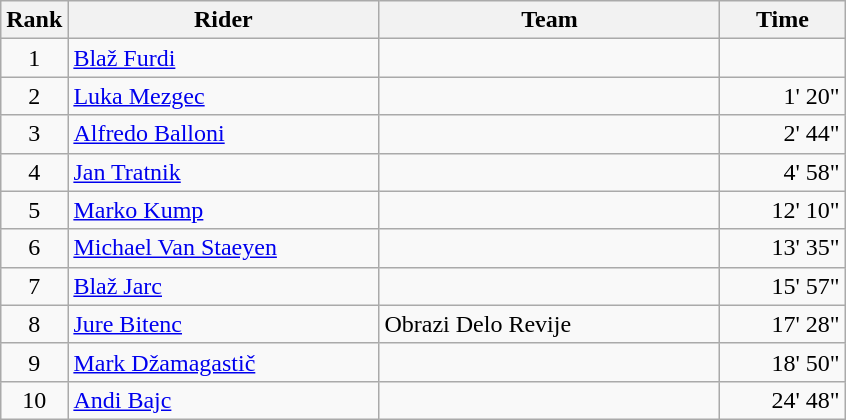<table class="wikitable">
<tr>
<th>Rank</th>
<th>Rider</th>
<th>Team</th>
<th>Time</th>
</tr>
<tr>
<td align=center>1</td>
<td width=200> <a href='#'>Blaž Furdi</a> </td>
<td width=220></td>
<td width=76 align=right></td>
</tr>
<tr>
<td align=center>2</td>
<td> <a href='#'>Luka Mezgec</a></td>
<td></td>
<td align=right>1' 20"</td>
</tr>
<tr>
<td align=center>3</td>
<td> <a href='#'>Alfredo Balloni</a></td>
<td></td>
<td align=right>2' 44"</td>
</tr>
<tr>
<td align=center>4</td>
<td> <a href='#'>Jan Tratnik</a></td>
<td></td>
<td align=right>4' 58"</td>
</tr>
<tr>
<td align=center>5</td>
<td> <a href='#'>Marko Kump</a></td>
<td></td>
<td align=right>12' 10"</td>
</tr>
<tr>
<td align=center>6</td>
<td> <a href='#'>Michael Van Staeyen</a></td>
<td></td>
<td align=right>13' 35"</td>
</tr>
<tr>
<td align=center>7</td>
<td> <a href='#'>Blaž Jarc</a></td>
<td></td>
<td align=right>15' 57"</td>
</tr>
<tr>
<td align=center>8</td>
<td> <a href='#'>Jure Bitenc</a></td>
<td>Obrazi Delo Revije</td>
<td align=right>17' 28"</td>
</tr>
<tr>
<td align=center>9</td>
<td> <a href='#'>Mark Džamagastič</a></td>
<td></td>
<td align=right>18' 50"</td>
</tr>
<tr>
<td align=center>10</td>
<td> <a href='#'>Andi Bajc</a></td>
<td></td>
<td align=right>24' 48"</td>
</tr>
</table>
